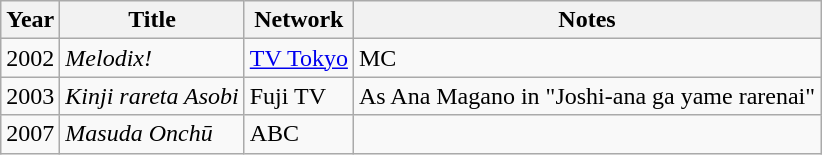<table class="wikitable">
<tr>
<th>Year</th>
<th>Title</th>
<th>Network</th>
<th>Notes</th>
</tr>
<tr>
<td>2002</td>
<td><em>Melodix!</em></td>
<td><a href='#'>TV Tokyo</a></td>
<td>MC</td>
</tr>
<tr>
<td>2003</td>
<td><em>Kinji rareta Asobi</em></td>
<td>Fuji TV</td>
<td>As Ana Magano in "Joshi-ana ga yame rarenai"</td>
</tr>
<tr>
<td>2007</td>
<td><em>Masuda Onchū</em></td>
<td>ABC</td>
<td></td>
</tr>
</table>
